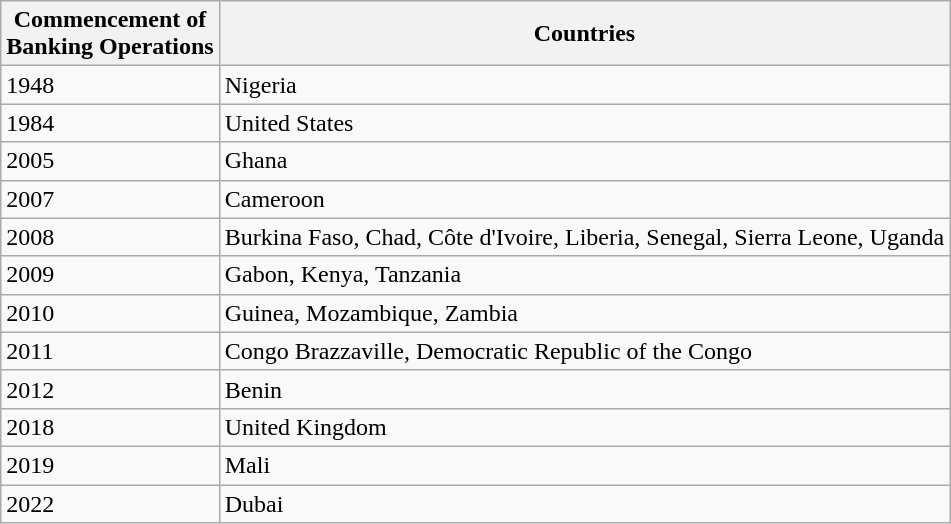<table class="wikitable sortable mw-collapsible">
<tr>
<th>Commencement of<br>Banking Operations</th>
<th>Countries</th>
</tr>
<tr>
<td>1948</td>
<td>Nigeria</td>
</tr>
<tr>
<td>1984</td>
<td>United States</td>
</tr>
<tr>
<td>2005</td>
<td>Ghana</td>
</tr>
<tr>
<td>2007</td>
<td>Cameroon</td>
</tr>
<tr>
<td>2008</td>
<td>Burkina Faso, Chad, Côte d'Ivoire, Liberia, Senegal, Sierra Leone, Uganda</td>
</tr>
<tr>
<td>2009</td>
<td>Gabon, Kenya, Tanzania</td>
</tr>
<tr>
<td>2010</td>
<td>Guinea, Mozambique, Zambia</td>
</tr>
<tr>
<td>2011</td>
<td>Congo Brazzaville, Democratic Republic of the Congo</td>
</tr>
<tr>
<td>2012</td>
<td>Benin</td>
</tr>
<tr>
<td>2018</td>
<td>United Kingdom</td>
</tr>
<tr>
<td>2019</td>
<td>Mali</td>
</tr>
<tr>
<td>2022</td>
<td>Dubai</td>
</tr>
</table>
